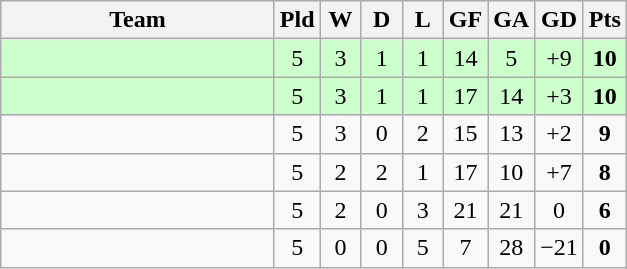<table class=wikitable style="text-align:center">
<tr>
<th width=175>Team</th>
<th width=20>Pld</th>
<th width=20>W</th>
<th width=20>D</th>
<th width=20>L</th>
<th width=20>GF</th>
<th width=20>GA</th>
<th width=20>GD</th>
<th width=20>Pts</th>
</tr>
<tr bgcolor=ccffcc>
<td align=left></td>
<td>5</td>
<td>3</td>
<td>1</td>
<td>1</td>
<td>14</td>
<td>5</td>
<td>+9</td>
<td><strong>10</strong></td>
</tr>
<tr bgcolor=ccffcc>
<td align=left></td>
<td>5</td>
<td>3</td>
<td>1</td>
<td>1</td>
<td>17</td>
<td>14</td>
<td>+3</td>
<td><strong>10</strong></td>
</tr>
<tr>
<td align=left></td>
<td>5</td>
<td>3</td>
<td>0</td>
<td>2</td>
<td>15</td>
<td>13</td>
<td>+2</td>
<td><strong>9</strong></td>
</tr>
<tr>
<td align=left></td>
<td>5</td>
<td>2</td>
<td>2</td>
<td>1</td>
<td>17</td>
<td>10</td>
<td>+7</td>
<td><strong>8</strong></td>
</tr>
<tr>
<td align=left></td>
<td>5</td>
<td>2</td>
<td>0</td>
<td>3</td>
<td>21</td>
<td>21</td>
<td>0</td>
<td><strong>6</strong></td>
</tr>
<tr>
<td align=left></td>
<td>5</td>
<td>0</td>
<td>0</td>
<td>5</td>
<td>7</td>
<td>28</td>
<td>−21</td>
<td><strong>0</strong></td>
</tr>
</table>
